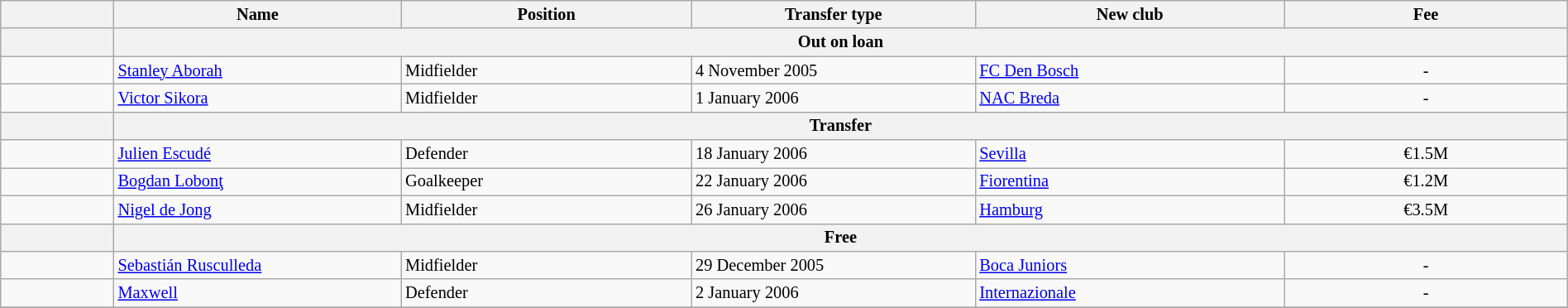<table class="wikitable" style="width:100%; font-size:85%;">
<tr>
<th width="2%"></th>
<th width="5%">Name</th>
<th width="5%">Position</th>
<th width="5%">Transfer type</th>
<th width="5%">New club</th>
<th width="5%">Fee</th>
</tr>
<tr>
<th></th>
<th colspan="5" align="center">Out on loan</th>
</tr>
<tr>
<td align=center></td>
<td align=left> <a href='#'>Stanley Aborah</a></td>
<td align=left>Midfielder</td>
<td align=left>4 November 2005</td>
<td align=left> <a href='#'>FC Den Bosch</a></td>
<td align=center>-</td>
</tr>
<tr>
<td align=center></td>
<td align=left> <a href='#'>Victor Sikora</a></td>
<td align=left>Midfielder</td>
<td align=left>1 January 2006</td>
<td align=left> <a href='#'>NAC Breda</a></td>
<td align=center>-</td>
</tr>
<tr>
<th></th>
<th colspan="5" align="center">Transfer</th>
</tr>
<tr>
<td align=center></td>
<td align=left> <a href='#'>Julien Escudé</a></td>
<td align=left>Defender</td>
<td align=left>18 January 2006</td>
<td align=left> <a href='#'>Sevilla</a></td>
<td align=center>€1.5M</td>
</tr>
<tr>
<td align=center></td>
<td align=left> <a href='#'>Bogdan Lobonţ</a></td>
<td align=left>Goalkeeper</td>
<td align=left>22 January 2006</td>
<td align=left> <a href='#'>Fiorentina</a></td>
<td align=center>€1.2M</td>
</tr>
<tr>
<td align=center></td>
<td align=left> <a href='#'>Nigel de Jong</a></td>
<td align=left>Midfielder</td>
<td align=left>26 January 2006</td>
<td align=left> <a href='#'>Hamburg</a></td>
<td align=center>€3.5M</td>
</tr>
<tr>
<th></th>
<th colspan="5" align="center">Free</th>
</tr>
<tr>
<td align=center></td>
<td align=left> <a href='#'>Sebastián Rusculleda</a></td>
<td align=left>Midfielder</td>
<td align=left>29 December 2005</td>
<td align=left> <a href='#'>Boca Juniors</a></td>
<td align=center>-</td>
</tr>
<tr>
<td align=center></td>
<td align=left> <a href='#'>Maxwell</a></td>
<td align=left>Defender</td>
<td align=left>2 January 2006</td>
<td align=left> <a href='#'>Internazionale</a></td>
<td align=center>-</td>
</tr>
<tr>
</tr>
</table>
